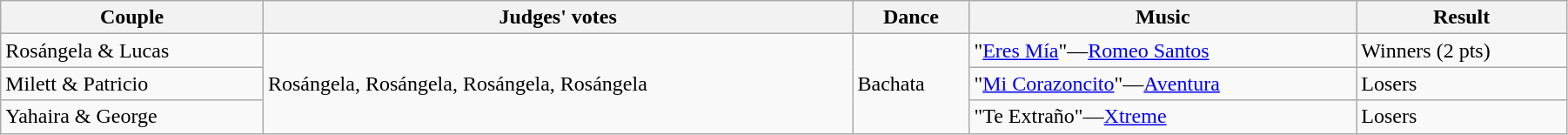<table class="wikitable sortable" style="width:95%; white-space:nowrap">
<tr>
<th>Couple<br></th>
<th>Judges' votes</th>
<th>Dance</th>
<th>Music</th>
<th>Result</th>
</tr>
<tr>
<td>Rosángela & Lucas<br></td>
<td rowspan="3">Rosángela, Rosángela, Rosángela, Rosángela</td>
<td rowspan="3">Bachata</td>
<td>"<a href='#'>Eres Mía</a>"—<a href='#'>Romeo Santos</a></td>
<td>Winners (2 pts)</td>
</tr>
<tr>
<td>Milett & Patricio<br></td>
<td>"<a href='#'>Mi Corazoncito</a>"—<a href='#'>Aventura</a></td>
<td>Losers</td>
</tr>
<tr>
<td>Yahaira & George<br></td>
<td>"Te Extraño"—<a href='#'>Xtreme</a></td>
<td>Losers</td>
</tr>
</table>
